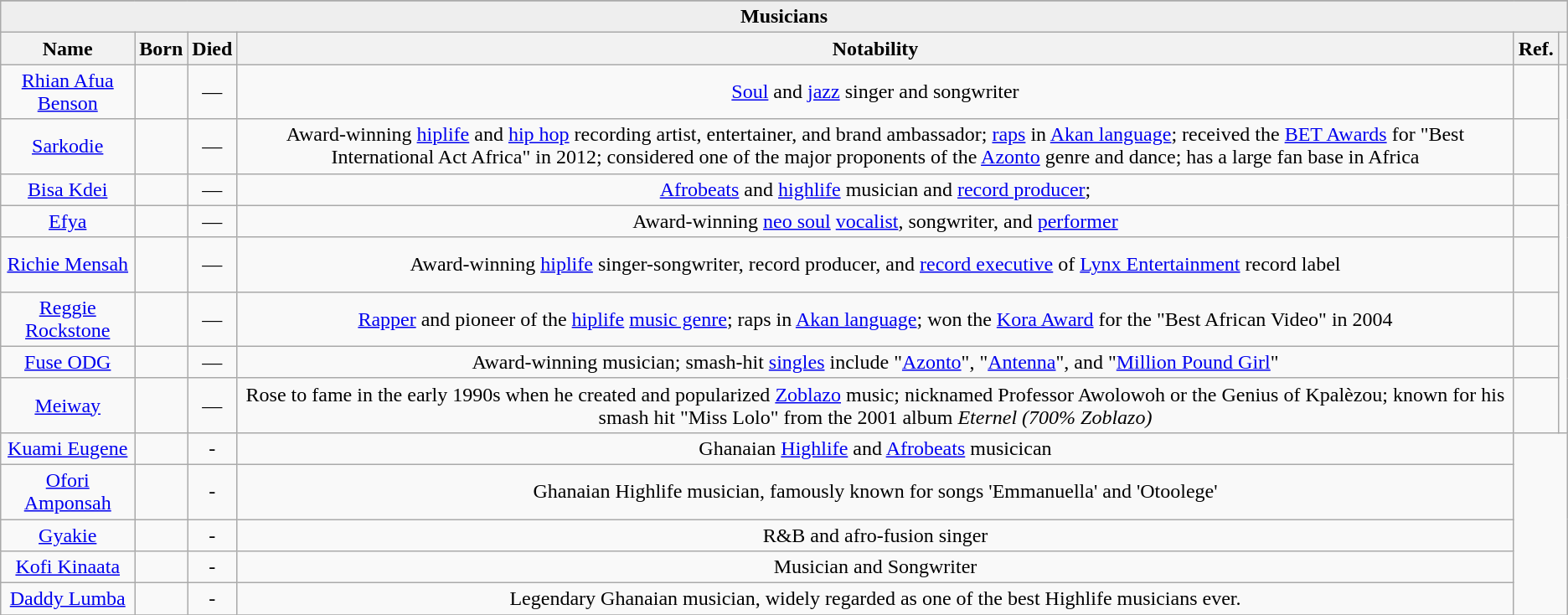<table class="wikitable sortable" style="text-align: centre;">
<tr ">
</tr>
<tr bgcolor=#EEEEEE>
<td align=center colspan=6><strong>Musicians</strong></td>
</tr>
<tr>
<th class="unsortable">Name</th>
<th class="unsortable">Born</th>
<th class="unsortable">Died</th>
<th class="unsortable">Notability</th>
<th class="unsortable">Ref.</th>
<th class="unsortable"></th>
</tr>
<tr>
<td align=center><a href='#'>Rhian Afua Benson</a></td>
<td align=center></td>
<td align=center>—</td>
<td align=center><a href='#'>Soul</a> and <a href='#'>jazz</a> singer and songwriter</td>
<td align=center></td>
<td align=center rowspan="8"><br></td>
</tr>
<tr>
<td align=center><a href='#'>Sarkodie</a></td>
<td align=center></td>
<td align=center>—</td>
<td align=center>Award-winning <a href='#'>hiplife</a> and <a href='#'>hip hop</a> recording artist, entertainer, and brand ambassador; <a href='#'>raps</a> in <a href='#'>Akan language</a>; received the <a href='#'>BET Awards</a> for "Best International Act Africa" in 2012; considered one of the major proponents of the <a href='#'>Azonto</a> genre and dance; has a large fan base in Africa</td>
<td align=center></td>
</tr>
<tr>
<td align=center><a href='#'>Bisa Kdei</a></td>
<td align=center></td>
<td align=center>—</td>
<td align=center><a href='#'>Afrobeats</a> and <a href='#'>highlife</a> musician and <a href='#'>record producer</a>;</td>
<td align=center><br></td>
</tr>
<tr>
<td align=center><a href='#'>Efya</a></td>
<td align=center></td>
<td align=center>—</td>
<td align=center>Award-winning <a href='#'>neo soul</a> <a href='#'>vocalist</a>, songwriter, and <a href='#'>performer</a></td>
</tr>
<tr>
<td align=center><a href='#'>Richie Mensah</a></td>
<td align=center></td>
<td align=center>—</td>
<td align=center>Award-winning <a href='#'>hiplife</a> singer-songwriter, record producer, and <a href='#'>record executive</a> of <a href='#'>Lynx Entertainment</a> record label</td>
<td align=center><br><br></td>
</tr>
<tr>
<td align=center><a href='#'>Reggie Rockstone</a></td>
<td align=center></td>
<td align=center>—</td>
<td align=center><a href='#'>Rapper</a> and pioneer of the <a href='#'>hiplife</a> <a href='#'>music genre</a>; raps in <a href='#'>Akan language</a>; won the <a href='#'>Kora Award</a> for the "Best African Video" in 2004</td>
<td align=center><br></td>
</tr>
<tr>
<td align=center><a href='#'>Fuse ODG</a></td>
<td align=center> </td>
<td align=center>—</td>
<td align=center>Award-winning musician; smash-hit <a href='#'>singles</a> include "<a href='#'>Azonto</a>", "<a href='#'>Antenna</a>", and "<a href='#'>Million Pound Girl</a>"</td>
<td align=center><br></td>
</tr>
<tr>
<td align=center><a href='#'>Meiway</a></td>
<td align=center></td>
<td align=center>—</td>
<td align=center>Rose to fame in the early 1990s when he created and popularized <a href='#'>Zoblazo</a> music; nicknamed Professor Awolowoh or the Genius of Kpalèzou; known for his smash hit "Miss Lolo" from the 2001 album <em>Eternel (700% Zoblazo)</em></td>
<td align=center><br></td>
</tr>
<tr>
<td align=center><a href='#'>Kuami Eugene</a></td>
<td align=center></td>
<td align=center>-</td>
<td align = center>Ghanaian <a href='#'>Highlife</a> and <a href='#'>Afrobeats</a> musicican</td>
</tr>
<tr>
<td align=center><a href='#'>Ofori Amponsah</a></td>
<td align=center></td>
<td align=center>-</td>
<td align = center>Ghanaian Highlife musician, famously known for songs 'Emmanuella' and 'Otoolege'</td>
</tr>
<tr>
<td align=center><a href='#'>Gyakie</a></td>
<td align=center></td>
<td align=center>-</td>
<td align = center>R&B and afro-fusion singer</td>
</tr>
<tr>
<td align=center><a href='#'>Kofi Kinaata</a></td>
<td align=center></td>
<td align=center>-</td>
<td align = center>Musician and Songwriter</td>
</tr>
<tr>
<td align=center><a href='#'>Daddy Lumba</a></td>
<td align=center></td>
<td align=center>-</td>
<td align = center>Legendary Ghanaian musician, widely regarded as one of the best Highlife musicians ever.</td>
</tr>
<tr>
</tr>
</table>
